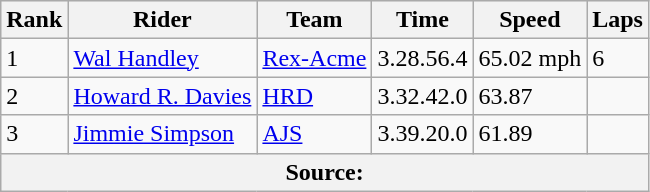<table class="wikitable">
<tr style="background:#efefef;">
<th>Rank</th>
<th>Rider</th>
<th>Team</th>
<th>Time</th>
<th>Speed</th>
<th>Laps</th>
</tr>
<tr>
<td>1</td>
<td> <a href='#'>Wal Handley</a></td>
<td><a href='#'>Rex-Acme</a></td>
<td>3.28.56.4</td>
<td>65.02 mph</td>
<td>6</td>
</tr>
<tr>
<td>2</td>
<td> <a href='#'>Howard R. Davies</a></td>
<td><a href='#'>HRD</a></td>
<td>3.32.42.0</td>
<td>63.87</td>
<td></td>
</tr>
<tr>
<td>3</td>
<td> <a href='#'>Jimmie Simpson</a></td>
<td><a href='#'>AJS</a></td>
<td>3.39.20.0</td>
<td>61.89</td>
<td></td>
</tr>
<tr>
<th colspan="6">Source:</th>
</tr>
</table>
